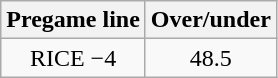<table class="wikitable">
<tr align="center">
<th style=>Pregame line</th>
<th style=>Over/under</th>
</tr>
<tr align="center">
<td>RICE −4</td>
<td>48.5</td>
</tr>
</table>
